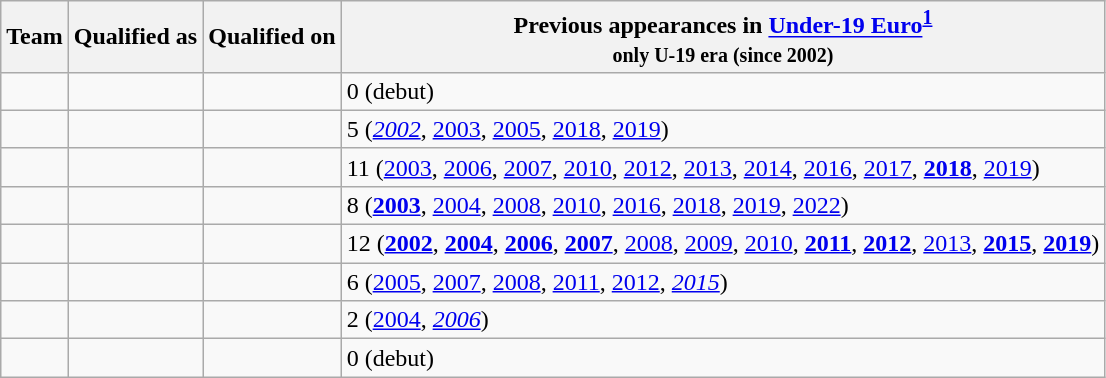<table class="wikitable sortable">
<tr>
<th>Team</th>
<th>Qualified as</th>
<th>Qualified on</th>
<th data-sort-type="number">Previous appearances in <a href='#'>Under-19 Euro</a><sup><a href='#'>1</a></sup><br><small>only U-19 era (since 2002)</small></th>
</tr>
<tr>
<td></td>
<td></td>
<td></td>
<td>0 (debut)</td>
</tr>
<tr>
<td></td>
<td></td>
<td></td>
<td>5 (<em><a href='#'>2002</a></em>, <a href='#'>2003</a>, <a href='#'>2005</a>, <a href='#'>2018</a>, <a href='#'>2019</a>)</td>
</tr>
<tr>
<td></td>
<td></td>
<td></td>
<td>11 (<a href='#'>2003</a>, <a href='#'>2006</a>, <a href='#'>2007</a>, <a href='#'>2010</a>, <a href='#'>2012</a>, <a href='#'>2013</a>, <a href='#'>2014</a>, <a href='#'>2016</a>, <a href='#'>2017</a>, <strong><a href='#'>2018</a></strong>, <a href='#'>2019</a>)</td>
</tr>
<tr>
<td></td>
<td></td>
<td></td>
<td>8 (<strong><a href='#'>2003</a></strong>, <a href='#'>2004</a>, <a href='#'>2008</a>, <a href='#'>2010</a>, <a href='#'>2016</a>, <a href='#'>2018</a>, <a href='#'>2019</a>, <a href='#'>2022</a>)</td>
</tr>
<tr>
<td></td>
<td></td>
<td></td>
<td>12 (<strong><a href='#'>2002</a></strong>, <strong><a href='#'>2004</a></strong>, <strong><a href='#'>2006</a></strong>, <strong><a href='#'>2007</a></strong>, <a href='#'>2008</a>, <a href='#'>2009</a>, <a href='#'>2010</a>, <strong><a href='#'>2011</a></strong>, <strong><a href='#'>2012</a></strong>, <a href='#'>2013</a>, <strong><a href='#'>2015</a></strong>, <strong><a href='#'>2019</a></strong>)</td>
</tr>
<tr>
<td></td>
<td></td>
<td></td>
<td>6 (<a href='#'>2005</a>, <a href='#'>2007</a>, <a href='#'>2008</a>, <a href='#'>2011</a>, <a href='#'>2012</a>, <em><a href='#'>2015</a></em>)</td>
</tr>
<tr>
<td></td>
<td></td>
<td></td>
<td>2 (<a href='#'>2004</a>, <em><a href='#'>2006</a></em>)</td>
</tr>
<tr>
<td></td>
<td></td>
<td></td>
<td>0 (debut)</td>
</tr>
</table>
